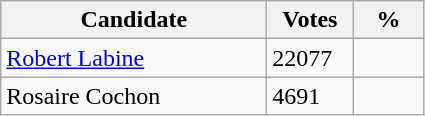<table class="wikitable">
<tr>
<th style="width: 170px">Candidate </th>
<th style="width: 50px">Votes</th>
<th style="width: 40px">%</th>
</tr>
<tr>
<td><a href='#'>Robert Labine</a></td>
<td>22077</td>
<td></td>
</tr>
<tr>
<td>Rosaire Cochon</td>
<td>4691</td>
<td></td>
</tr>
</table>
